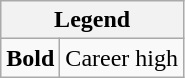<table class="wikitable">
<tr>
<th colspan="2">Legend</th>
</tr>
<tr>
<td><strong>Bold</strong></td>
<td>Career high</td>
</tr>
</table>
